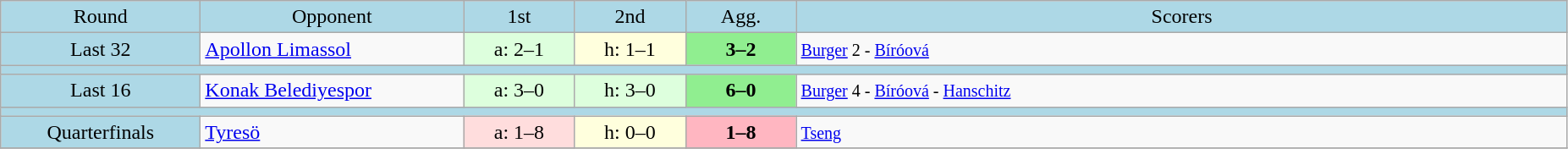<table class="wikitable" style="text-align:center">
<tr bgcolor=lightblue>
<td width=150px>Round</td>
<td width=200px>Opponent</td>
<td width=80px>1st</td>
<td width=80px>2nd</td>
<td width=80px>Agg.</td>
<td width=600px>Scorers</td>
</tr>
<tr>
<td bgcolor=lightblue>Last 32</td>
<td align=left> <a href='#'>Apollon Limassol</a></td>
<td bgcolor="#ddffdd">a: 2–1</td>
<td bgcolor="#ffffdd">h: 1–1</td>
<td bgcolor=lightgreen><strong>3–2</strong></td>
<td align=left><small><a href='#'>Burger</a> 2 - <a href='#'>Bíróová</a></small></td>
</tr>
<tr bgcolor=lightblue>
<td colspan=6></td>
</tr>
<tr>
<td bgcolor=lightblue>Last 16</td>
<td align=left> <a href='#'>Konak Belediyespor</a></td>
<td bgcolor="#ddffdd">a: 3–0</td>
<td bgcolor="#ddffdd">h: 3–0</td>
<td bgcolor=lightgreen><strong>6–0</strong></td>
<td align=left><small><a href='#'>Burger</a> 4 - <a href='#'>Bíróová</a> - <a href='#'>Hanschitz</a></small></td>
</tr>
<tr bgcolor=lightblue>
<td colspan=6></td>
</tr>
<tr>
<td bgcolor=lightblue>Quarterfinals</td>
<td align=left> <a href='#'>Tyresö</a></td>
<td bgcolor="#ffdddd">a: 1–8</td>
<td bgcolor="#ffffdd">h: 0–0</td>
<td bgcolor=lightpink><strong>1–8</strong></td>
<td align=left><small><a href='#'>Tseng</a></small></td>
</tr>
<tr>
</tr>
</table>
